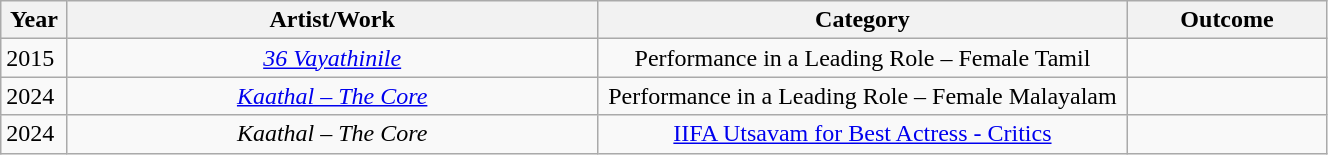<table class="wikitable" style="width:70%;">
<tr>
<th width=5%>Year</th>
<th style="width:40%;">Artist/Work</th>
<th style="width:40%;">Category</th>
<th style="width:15%;">Outcome</th>
</tr>
<tr>
<td style="text-align:left;">2015</td>
<td style="text-align:center;"><em><a href='#'>36 Vayathinile</a></em></td>
<td style="text-align:center;">Performance in a Leading Role – Female Tamil</td>
<td></td>
</tr>
<tr>
<td style="text-align:left;">2024</td>
<td style="text-align:center;"><em><a href='#'>Kaathal – The Core</a></em></td>
<td style="text-align:center;">Performance in a Leading Role – Female Malayalam</td>
<td></td>
</tr>
<tr>
<td style="text-align:left;">2024</td>
<td style="text-align:center;"><em>Kaathal – The Core</em></td>
<td style="text-align:center;"><a href='#'>IIFA Utsavam for Best Actress - Critics</a></td>
<td></td>
</tr>
</table>
